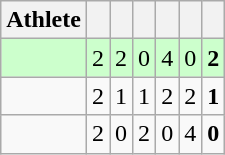<table class=wikitable style="text-align:center">
<tr>
<th>Athlete</th>
<th></th>
<th></th>
<th></th>
<th></th>
<th></th>
<th></th>
</tr>
<tr bgcolor=ccffcc>
<td style="text-align:left"></td>
<td>2</td>
<td>2</td>
<td>0</td>
<td>4</td>
<td>0</td>
<td><strong>2</strong></td>
</tr>
<tr>
<td style="text-align:left"></td>
<td>2</td>
<td>1</td>
<td>1</td>
<td>2</td>
<td>2</td>
<td><strong>1</strong></td>
</tr>
<tr>
<td style="text-align:left"></td>
<td>2</td>
<td>0</td>
<td>2</td>
<td>0</td>
<td>4</td>
<td><strong>0</strong></td>
</tr>
</table>
